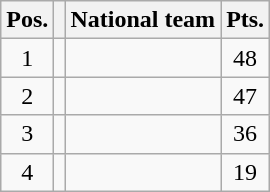<table class=wikitable>
<tr>
<th>Pos.</th>
<th></th>
<th>National team</th>
<th>Pts.</th>
</tr>
<tr align=center>
<td>1</td>
<td></td>
<td align=left></td>
<td>48</td>
</tr>
<tr align=center>
<td>2</td>
<td></td>
<td align=left></td>
<td>47</td>
</tr>
<tr align=center>
<td>3</td>
<td></td>
<td align=left></td>
<td>36</td>
</tr>
<tr align=center>
<td>4</td>
<td></td>
<td align=left></td>
<td>19</td>
</tr>
</table>
